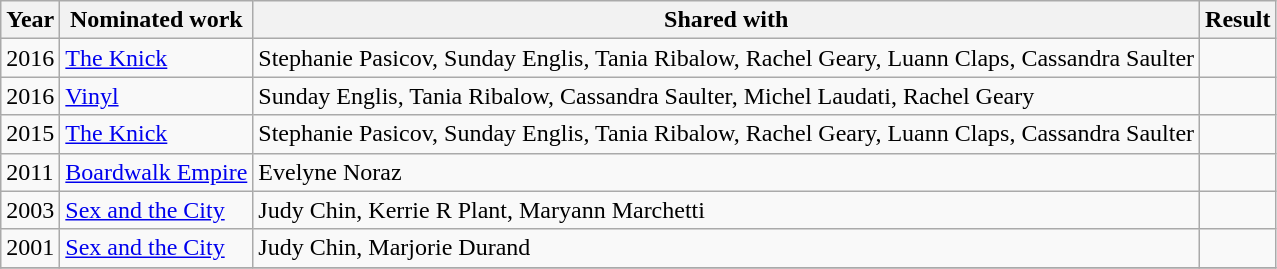<table class="wikitable sortable">
<tr>
<th>Year</th>
<th>Nominated work</th>
<th>Shared with</th>
<th>Result</th>
</tr>
<tr>
<td>2016</td>
<td><a href='#'>The Knick</a></td>
<td>Stephanie Pasicov, Sunday Englis, Tania Ribalow, Rachel Geary, Luann Claps, Cassandra Saulter</td>
<td></td>
</tr>
<tr>
<td>2016</td>
<td><a href='#'>Vinyl</a></td>
<td>Sunday Englis, Tania Ribalow, Cassandra Saulter, Michel Laudati, Rachel Geary</td>
<td></td>
</tr>
<tr>
<td>2015</td>
<td><a href='#'>The Knick</a></td>
<td>Stephanie Pasicov, Sunday Englis, Tania Ribalow, Rachel Geary, Luann Claps, Cassandra Saulter</td>
<td></td>
</tr>
<tr>
<td>2011</td>
<td><a href='#'>Boardwalk Empire</a></td>
<td>Evelyne Noraz</td>
<td></td>
</tr>
<tr>
<td>2003</td>
<td><a href='#'>Sex and the City</a></td>
<td>Judy Chin, Kerrie R Plant, Maryann Marchetti</td>
<td></td>
</tr>
<tr>
<td>2001</td>
<td><a href='#'>Sex and the City</a></td>
<td>Judy Chin, Marjorie Durand</td>
<td></td>
</tr>
<tr>
</tr>
</table>
